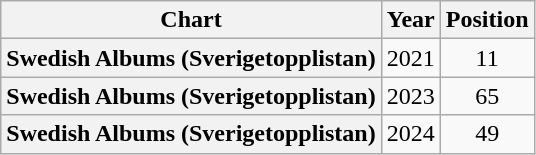<table class="wikitable plainrowheaders" style="text-align:center">
<tr>
<th scope="col">Chart</th>
<th scope="col">Year</th>
<th scope="col">Position</th>
</tr>
<tr>
<th scope="row">Swedish Albums (Sverigetopplistan)</th>
<td>2021</td>
<td>11</td>
</tr>
<tr>
<th scope="row">Swedish Albums (Sverigetopplistan)</th>
<td>2023</td>
<td>65</td>
</tr>
<tr>
<th scope="row">Swedish Albums (Sverigetopplistan)</th>
<td>2024</td>
<td>49</td>
</tr>
</table>
